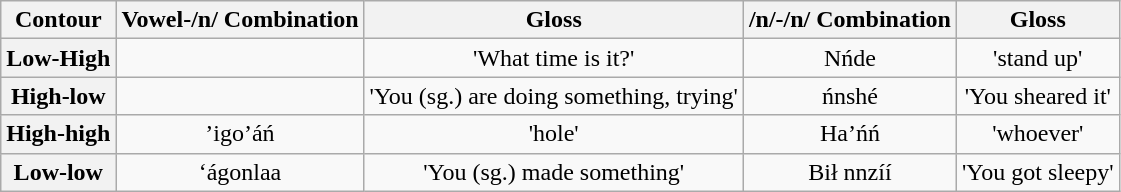<table class= "wikitable" style="text-align: center">
<tr>
<th>Contour</th>
<th>Vowel-/n/ Combination</th>
<th>Gloss</th>
<th>/n/-/n/ Combination</th>
<th>Gloss</th>
</tr>
<tr>
<th>Low-High</th>
<td><em></td>
<td>'What time is it?'</td>
<td></em>Nńde<em></td>
<td>'stand up'</td>
</tr>
<tr>
<th>High-low</th>
<td></td>
<td>'You (sg.) are doing something, trying'</td>
<td></em>ńnshé<em></td>
<td>'You sheared it'</td>
</tr>
<tr>
<th>High-high</th>
<td></em>’igo’áń<em></td>
<td>'hole'</td>
<td></em>Ha’ńń<em></td>
<td>'whoever'</td>
</tr>
<tr>
<th>Low-low</th>
<td></em>‘ágonlaa<em></td>
<td>'You (sg.) made something'</td>
<td></em>Bił nnzíí<em></td>
<td>'You got sleepy'</td>
</tr>
</table>
